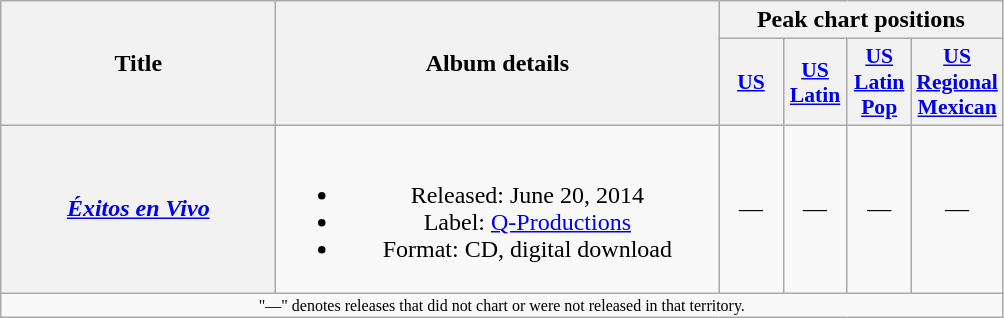<table class="wikitable plainrowheaders" style="text-align:center;">
<tr>
<th scope="col" rowspan="2" style="width:11em;">Title</th>
<th scope="col" rowspan="2" style="width:18em;">Album details</th>
<th scope="col" colspan="4">Peak chart positions</th>
</tr>
<tr>
<th scope="col" style="width:2.5em;font-size:90%;"><a href='#'>US</a><br></th>
<th scope="col" style="width:2.5em;font-size:90%;"><a href='#'>US Latin</a><br></th>
<th scope="col" style="width:2.5em;font-size:90%;"><a href='#'>US Latin Pop</a><br></th>
<th scope="col" style="width:2.5em;font-size:90%;"><a href='#'>US Regional Mexican</a><br></th>
</tr>
<tr>
<th scope="row"><em><a href='#'>Éxitos en Vivo</a></em></th>
<td><br><ul><li>Released: June 20, 2014</li><li>Label: <a href='#'>Q-Productions</a></li><li>Format: CD, digital download</li></ul></td>
<td>—</td>
<td>—</td>
<td>—</td>
<td>—</td>
</tr>
<tr>
<td align="center" colspan="15" style="font-size:8pt">"—" denotes releases that did not chart or were not released in that territory.</td>
</tr>
</table>
